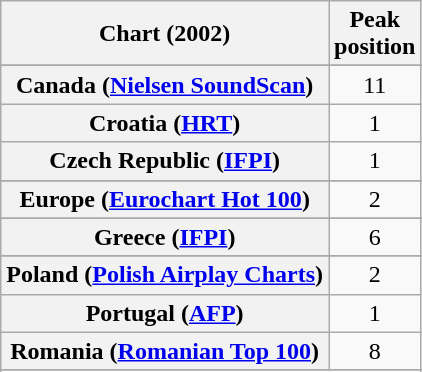<table class="wikitable sortable plainrowheaders">
<tr>
<th>Chart (2002)</th>
<th>Peak<br>position</th>
</tr>
<tr>
</tr>
<tr>
</tr>
<tr>
</tr>
<tr>
</tr>
<tr>
<th scope="row">Canada (<a href='#'>Nielsen SoundScan</a>)</th>
<td align="center">11</td>
</tr>
<tr>
<th scope="row">Croatia (<a href='#'>HRT</a>)</th>
<td align="center">1</td>
</tr>
<tr>
<th scope="row">Czech Republic (<a href='#'>IFPI</a>)</th>
<td align="center">1</td>
</tr>
<tr>
</tr>
<tr>
<th scope="row">Europe (<a href='#'>Eurochart Hot 100</a>)</th>
<td align="center">2</td>
</tr>
<tr>
</tr>
<tr>
</tr>
<tr>
</tr>
<tr>
<th scope="row">Greece (<a href='#'>IFPI</a>)</th>
<td align="center">6</td>
</tr>
<tr>
</tr>
<tr>
</tr>
<tr>
</tr>
<tr>
</tr>
<tr>
</tr>
<tr>
</tr>
<tr>
</tr>
<tr>
</tr>
<tr>
<th scope="row">Poland (<a href='#'>Polish Airplay Charts</a>)</th>
<td align="center">2</td>
</tr>
<tr>
<th scope="row">Portugal (<a href='#'>AFP</a>)</th>
<td align="center">1</td>
</tr>
<tr>
<th scope="row">Romania (<a href='#'>Romanian Top 100</a>)</th>
<td align="center">8</td>
</tr>
<tr>
</tr>
<tr>
</tr>
<tr>
</tr>
<tr>
</tr>
<tr>
</tr>
<tr>
</tr>
<tr>
</tr>
<tr>
</tr>
</table>
